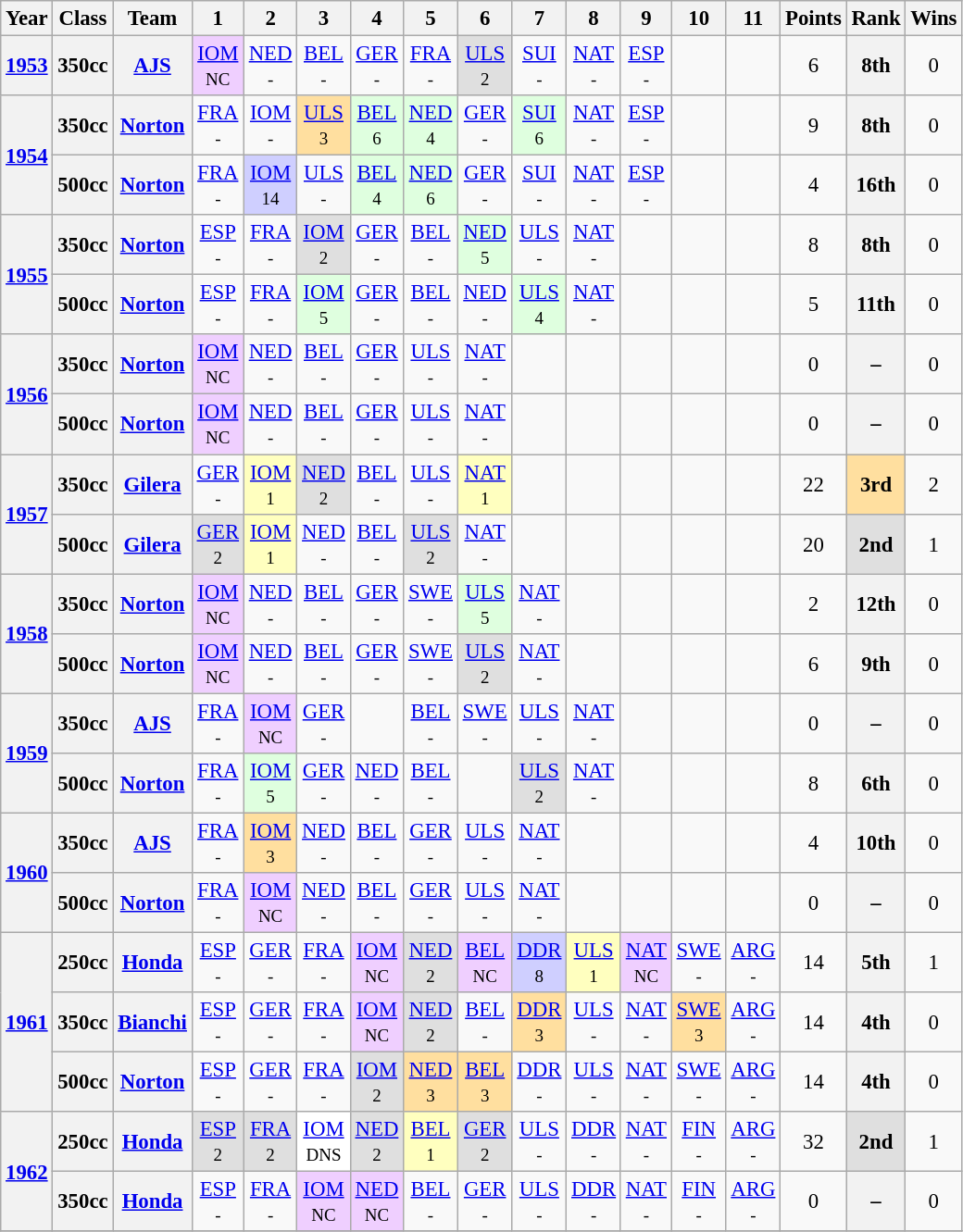<table class="wikitable" style="text-align:center; font-size:95%">
<tr>
<th>Year</th>
<th>Class</th>
<th>Team</th>
<th>1</th>
<th>2</th>
<th>3</th>
<th>4</th>
<th>5</th>
<th>6</th>
<th>7</th>
<th>8</th>
<th>9</th>
<th>10</th>
<th>11</th>
<th>Points</th>
<th>Rank</th>
<th>Wins</th>
</tr>
<tr>
<th><a href='#'>1953</a></th>
<th>350cc</th>
<th><a href='#'>AJS</a></th>
<td style="background:#EFCFFF;"><a href='#'>IOM</a><br><small>NC</small></td>
<td><a href='#'>NED</a><br><small>-</small></td>
<td><a href='#'>BEL</a><br><small>-</small></td>
<td><a href='#'>GER</a><br><small>-</small></td>
<td><a href='#'>FRA</a><br><small>-</small></td>
<td style="background:#DFDFDF;"><a href='#'>ULS</a><br><small>2</small></td>
<td><a href='#'>SUI</a><br><small>-</small></td>
<td><a href='#'>NAT</a><br><small>-</small></td>
<td><a href='#'>ESP</a><br><small>-</small></td>
<td></td>
<td></td>
<td>6</td>
<th>8th</th>
<td>0</td>
</tr>
<tr>
<th rowspan=2><a href='#'>1954</a></th>
<th>350cc</th>
<th><a href='#'>Norton</a></th>
<td><a href='#'>FRA</a><br><small>-</small></td>
<td><a href='#'>IOM</a><br><small>-</small></td>
<td style="background:#FFDF9F;"><a href='#'>ULS</a><br><small>3</small></td>
<td style="background:#DFFFDF;"><a href='#'>BEL</a><br><small>6</small></td>
<td style="background:#DFFFDF;"><a href='#'>NED</a><br><small>4</small></td>
<td><a href='#'>GER</a><br><small>-</small></td>
<td style="background:#DFFFDF;"><a href='#'>SUI</a><br><small>6</small></td>
<td><a href='#'>NAT</a><br><small>-</small></td>
<td><a href='#'>ESP</a><br><small>-</small></td>
<td></td>
<td></td>
<td>9</td>
<th>8th</th>
<td>0</td>
</tr>
<tr>
<th>500cc</th>
<th><a href='#'>Norton</a></th>
<td><a href='#'>FRA</a><br><small>-</small></td>
<td style="background:#CFCFFF;"><a href='#'>IOM</a><br><small>14</small></td>
<td><a href='#'>ULS</a><br><small>-</small></td>
<td style="background:#DFFFDF;"><a href='#'>BEL</a><br><small>4</small></td>
<td style="background:#DFFFDF;"><a href='#'>NED</a><br><small>6</small></td>
<td><a href='#'>GER</a><br><small>-</small></td>
<td><a href='#'>SUI</a><br><small>-</small></td>
<td><a href='#'>NAT</a><br><small>-</small></td>
<td><a href='#'>ESP</a><br><small>-</small></td>
<td></td>
<td></td>
<td>4</td>
<th>16th</th>
<td>0</td>
</tr>
<tr>
<th rowspan=2><a href='#'>1955</a></th>
<th>350cc</th>
<th><a href='#'>Norton</a></th>
<td><a href='#'>ESP</a><br><small>-</small></td>
<td><a href='#'>FRA</a><br><small>-</small></td>
<td style="background:#DFDFDF;"><a href='#'>IOM</a><br><small>2</small></td>
<td><a href='#'>GER</a><br><small>-</small></td>
<td><a href='#'>BEL</a><br><small>-</small></td>
<td style="background:#DFFFDF;"><a href='#'>NED</a><br><small>5</small></td>
<td><a href='#'>ULS</a><br><small>-</small></td>
<td><a href='#'>NAT</a><br><small>-</small></td>
<td></td>
<td></td>
<td></td>
<td>8</td>
<th>8th</th>
<td>0</td>
</tr>
<tr>
<th>500cc</th>
<th><a href='#'>Norton</a></th>
<td><a href='#'>ESP</a><br><small>-</small></td>
<td><a href='#'>FRA</a><br><small>-</small></td>
<td style="background:#DFFFDF;"><a href='#'>IOM</a><br><small>5</small></td>
<td><a href='#'>GER</a><br><small>-</small></td>
<td><a href='#'>BEL</a><br><small>-</small></td>
<td><a href='#'>NED</a><br><small>-</small></td>
<td style="background:#DFFFDF;"><a href='#'>ULS</a><br><small>4</small></td>
<td><a href='#'>NAT</a><br><small>-</small></td>
<td></td>
<td></td>
<td></td>
<td>5</td>
<th>11th</th>
<td>0</td>
</tr>
<tr>
<th rowspan=2><a href='#'>1956</a></th>
<th>350cc</th>
<th><a href='#'>Norton</a></th>
<td style="background:#EFCFFF;"><a href='#'>IOM</a><br><small>NC</small></td>
<td><a href='#'>NED</a><br><small>-</small></td>
<td><a href='#'>BEL</a><br><small>-</small></td>
<td><a href='#'>GER</a><br><small>-</small></td>
<td><a href='#'>ULS</a><br><small>-</small></td>
<td><a href='#'>NAT</a><br><small>-</small></td>
<td></td>
<td></td>
<td></td>
<td></td>
<td></td>
<td>0</td>
<th>–</th>
<td>0</td>
</tr>
<tr>
<th>500cc</th>
<th><a href='#'>Norton</a></th>
<td style="background:#EFCFFF;"><a href='#'>IOM</a><br><small>NC</small></td>
<td><a href='#'>NED</a><br><small>-</small></td>
<td><a href='#'>BEL</a><br><small>-</small></td>
<td><a href='#'>GER</a><br><small>-</small></td>
<td><a href='#'>ULS</a><br><small>-</small></td>
<td><a href='#'>NAT</a><br><small>-</small></td>
<td></td>
<td></td>
<td></td>
<td></td>
<td></td>
<td>0</td>
<th>–</th>
<td>0</td>
</tr>
<tr>
<th rowspan=2><a href='#'>1957</a></th>
<th>350cc</th>
<th><a href='#'>Gilera</a></th>
<td><a href='#'>GER</a><br><small>-</small></td>
<td style="background:#FFFFBF;"><a href='#'>IOM</a><br><small>1</small></td>
<td style="background:#DFDFDF;"><a href='#'>NED</a><br><small>2</small></td>
<td><a href='#'>BEL</a><br><small>-</small></td>
<td><a href='#'>ULS</a><br><small>-</small></td>
<td style="background:#FFFFBF;"><a href='#'>NAT</a><br><small>1</small></td>
<td></td>
<td></td>
<td></td>
<td></td>
<td></td>
<td>22</td>
<td style="background:#FFDF9F;"><strong>3rd</strong></td>
<td>2</td>
</tr>
<tr>
<th>500cc</th>
<th><a href='#'>Gilera</a></th>
<td style="background:#DFDFDF;"><a href='#'>GER</a><br><small>2</small></td>
<td style="background:#FFFFBF;"><a href='#'>IOM</a><br><small>1</small></td>
<td><a href='#'>NED</a><br><small>-</small></td>
<td><a href='#'>BEL</a><br><small>-</small></td>
<td style="background:#DFDFDF;"><a href='#'>ULS</a><br><small>2</small></td>
<td><a href='#'>NAT</a><br><small>-</small></td>
<td></td>
<td></td>
<td></td>
<td></td>
<td></td>
<td>20</td>
<td style="background:#DFDFDF;"><strong>2nd</strong></td>
<td>1</td>
</tr>
<tr>
<th rowspan=2><a href='#'>1958</a></th>
<th>350cc</th>
<th><a href='#'>Norton</a></th>
<td style="background:#EFCFFF;"><a href='#'>IOM</a><br><small>NC</small></td>
<td><a href='#'>NED</a><br><small>-</small></td>
<td><a href='#'>BEL</a><br><small>-</small></td>
<td><a href='#'>GER</a><br><small>-</small></td>
<td><a href='#'>SWE</a><br><small>-</small></td>
<td style="background:#DFFFDF;"><a href='#'>ULS</a><br><small>5</small></td>
<td><a href='#'>NAT</a><br><small>-</small></td>
<td></td>
<td></td>
<td></td>
<td></td>
<td>2</td>
<th>12th</th>
<td>0</td>
</tr>
<tr>
<th>500cc</th>
<th><a href='#'>Norton</a></th>
<td style="background:#EFCFFF;"><a href='#'>IOM</a><br><small>NC</small></td>
<td><a href='#'>NED</a><br><small>-</small></td>
<td><a href='#'>BEL</a><br><small>-</small></td>
<td><a href='#'>GER</a><br><small>-</small></td>
<td><a href='#'>SWE</a><br><small>-</small></td>
<td style="background:#DFDFDF;"><a href='#'>ULS</a><br><small>2</small></td>
<td><a href='#'>NAT</a><br><small>-</small></td>
<td></td>
<td></td>
<td></td>
<td></td>
<td>6</td>
<th>9th</th>
<td>0</td>
</tr>
<tr>
<th rowspan=2><a href='#'>1959</a></th>
<th>350cc</th>
<th><a href='#'>AJS</a></th>
<td><a href='#'>FRA</a><br><small>-</small></td>
<td style="background:#EFCFFF;"><a href='#'>IOM</a><br><small>NC</small></td>
<td><a href='#'>GER</a><br><small>-</small></td>
<td></td>
<td><a href='#'>BEL</a><br><small>-</small></td>
<td><a href='#'>SWE</a><br><small>-</small></td>
<td><a href='#'>ULS</a><br><small>-</small></td>
<td><a href='#'>NAT</a><br><small>-</small></td>
<td></td>
<td></td>
<td></td>
<td>0</td>
<th>–</th>
<td>0</td>
</tr>
<tr>
<th>500cc</th>
<th><a href='#'>Norton</a></th>
<td><a href='#'>FRA</a><br><small>-</small></td>
<td style="background:#DFFFDF;"><a href='#'>IOM</a><br><small>5</small></td>
<td><a href='#'>GER</a><br><small>-</small></td>
<td><a href='#'>NED</a><br><small>-</small></td>
<td><a href='#'>BEL</a><br><small>-</small></td>
<td></td>
<td style="background:#DFDFDF;"><a href='#'>ULS</a><br><small>2</small></td>
<td><a href='#'>NAT</a><br><small>-</small></td>
<td></td>
<td></td>
<td></td>
<td>8</td>
<th>6th</th>
<td>0</td>
</tr>
<tr>
<th rowspan=2><a href='#'>1960</a></th>
<th>350cc</th>
<th><a href='#'>AJS</a></th>
<td><a href='#'>FRA</a><br><small>-</small></td>
<td style="background:#FFDF9F;"><a href='#'>IOM</a><br><small>3</small></td>
<td><a href='#'>NED</a><br><small>-</small></td>
<td><a href='#'>BEL</a><br><small>-</small></td>
<td><a href='#'>GER</a><br><small>-</small></td>
<td><a href='#'>ULS</a><br><small>-</small></td>
<td><a href='#'>NAT</a><br><small>-</small></td>
<td></td>
<td></td>
<td></td>
<td></td>
<td>4</td>
<th>10th</th>
<td>0</td>
</tr>
<tr>
<th>500cc</th>
<th><a href='#'>Norton</a></th>
<td><a href='#'>FRA</a><br><small>-</small></td>
<td style="background:#EFCFFF;"><a href='#'>IOM</a><br><small>NC</small></td>
<td><a href='#'>NED</a><br><small>-</small></td>
<td><a href='#'>BEL</a><br><small>-</small></td>
<td><a href='#'>GER</a><br><small>-</small></td>
<td><a href='#'>ULS</a><br><small>-</small></td>
<td><a href='#'>NAT</a><br><small>-</small></td>
<td></td>
<td></td>
<td></td>
<td></td>
<td>0</td>
<th>–</th>
<td>0</td>
</tr>
<tr>
<th rowspan=3><a href='#'>1961</a></th>
<th>250cc</th>
<th><a href='#'>Honda</a></th>
<td><a href='#'>ESP</a><br><small>-</small></td>
<td><a href='#'>GER</a><br><small>-</small></td>
<td><a href='#'>FRA</a><br><small>-</small></td>
<td style="background:#efcfff;"><a href='#'>IOM</a><br><small>NC</small></td>
<td style="background:#DFDFDF;"><a href='#'>NED</a><br><small>2</small></td>
<td style="background:#efcfff;"><a href='#'>BEL</a><br><small>NC</small></td>
<td style="background:#CFCFFF;"><a href='#'>DDR</a><br><small>8</small></td>
<td style="background:#FFFFBF;"><a href='#'>ULS</a><br><small>1</small></td>
<td style="background:#efcfff;"><a href='#'>NAT</a><br><small>NC</small></td>
<td><a href='#'>SWE</a><br><small>-</small></td>
<td><a href='#'>ARG</a><br><small>-</small></td>
<td>14</td>
<th>5th</th>
<td>1</td>
</tr>
<tr>
<th>350cc</th>
<th><a href='#'>Bianchi</a></th>
<td><a href='#'>ESP</a><br><small>-</small></td>
<td><a href='#'>GER</a><br><small>-</small></td>
<td><a href='#'>FRA</a><br><small>-</small></td>
<td style="background:#EFCFFF;"><a href='#'>IOM</a><br><small>NC</small></td>
<td style="background:#DFDFDF;"><a href='#'>NED</a><br><small>2</small></td>
<td><a href='#'>BEL</a><br><small>-</small></td>
<td style="background:#FFDF9F;"><a href='#'>DDR</a><br><small>3</small></td>
<td><a href='#'>ULS</a><br><small>-</small></td>
<td><a href='#'>NAT</a><br><small>-</small></td>
<td style="background:#FFDF9F;"><a href='#'>SWE</a><br><small>3</small></td>
<td><a href='#'>ARG</a><br><small>-</small></td>
<td>14</td>
<th>4th</th>
<td>0</td>
</tr>
<tr>
<th>500cc</th>
<th><a href='#'>Norton</a></th>
<td><a href='#'>ESP</a><br><small>-</small></td>
<td><a href='#'>GER</a><br><small>-</small></td>
<td><a href='#'>FRA</a><br><small>-</small></td>
<td style="background:#DFDFDF;"><a href='#'>IOM</a><br><small>2</small></td>
<td style="background:#FFDF9F;"><a href='#'>NED</a><br><small>3</small></td>
<td style="background:#FFDF9F;"><a href='#'>BEL</a><br><small>3</small></td>
<td><a href='#'>DDR</a><br><small>-</small></td>
<td><a href='#'>ULS</a><br><small>-</small></td>
<td><a href='#'>NAT</a><br><small>-</small></td>
<td><a href='#'>SWE</a><br><small>-</small></td>
<td><a href='#'>ARG</a><br><small>-</small></td>
<td>14</td>
<th>4th</th>
<td>0</td>
</tr>
<tr>
<th rowspan=2><a href='#'>1962</a></th>
<th>250cc</th>
<th><a href='#'>Honda</a></th>
<td style="background:#DFDFDF;"><a href='#'>ESP</a><br><small>2</small></td>
<td style="background:#DFDFDF;"><a href='#'>FRA</a><br><small>2</small></td>
<td style="background:#ffffff;"><a href='#'>IOM</a><br><small>DNS</small></td>
<td style="background:#DFDFDF;"><a href='#'>NED</a><br><small>2</small></td>
<td style="background:#FFFFBF;"><a href='#'>BEL</a><br><small>1</small></td>
<td style="background:#DFDFDF;"><a href='#'>GER</a><br><small>2</small></td>
<td><a href='#'>ULS</a><br><small>-</small></td>
<td><a href='#'>DDR</a><br><small>-</small></td>
<td><a href='#'>NAT</a><br><small>-</small></td>
<td><a href='#'>FIN</a><br><small>-</small></td>
<td><a href='#'>ARG</a><br><small>-</small></td>
<td>32</td>
<td style="background:#DFDFDF;"><strong>2nd</strong></td>
<td>1</td>
</tr>
<tr>
<th>350cc</th>
<th><a href='#'>Honda</a></th>
<td><a href='#'>ESP</a><br><small>-</small></td>
<td><a href='#'>FRA</a><br><small>-</small></td>
<td style="background:#efcfff;"><a href='#'>IOM</a><br><small>NC</small></td>
<td style="background:#efcfff;"><a href='#'>NED</a><br><small>NC</small></td>
<td><a href='#'>BEL</a><br><small>-</small></td>
<td><a href='#'>GER</a><br><small>-</small></td>
<td><a href='#'>ULS</a><br><small>-</small></td>
<td><a href='#'>DDR</a><br><small>-</small></td>
<td><a href='#'>NAT</a><br><small>-</small></td>
<td><a href='#'>FIN</a><br><small>-</small></td>
<td><a href='#'>ARG</a><br><small>-</small></td>
<td>0</td>
<th>–</th>
<td>0</td>
</tr>
<tr>
</tr>
</table>
